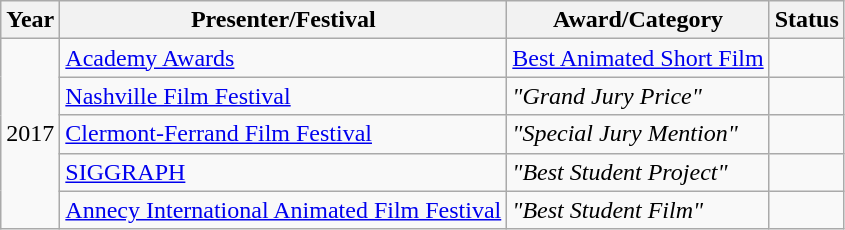<table class="wikitable">
<tr>
<th>Year</th>
<th>Presenter/Festival</th>
<th>Award/Category</th>
<th>Status</th>
</tr>
<tr>
<td rowspan="10">2017</td>
<td><a href='#'>Academy Awards</a></td>
<td><a href='#'>Best Animated Short Film</a></td>
<td></td>
</tr>
<tr>
<td><a href='#'>Nashville Film Festival</a></td>
<td><em>"Grand Jury Price"</em></td>
<td></td>
</tr>
<tr>
<td><a href='#'>Clermont-Ferrand Film Festival</a></td>
<td><em>"Special Jury Mention"</em></td>
<td></td>
</tr>
<tr>
<td><a href='#'>SIGGRAPH</a></td>
<td><em>"Best Student Project"</em></td>
<td></td>
</tr>
<tr>
<td><a href='#'>Annecy International Animated Film Festival</a></td>
<td><em>"Best Student Film"</em></td>
<td></td>
</tr>
</table>
